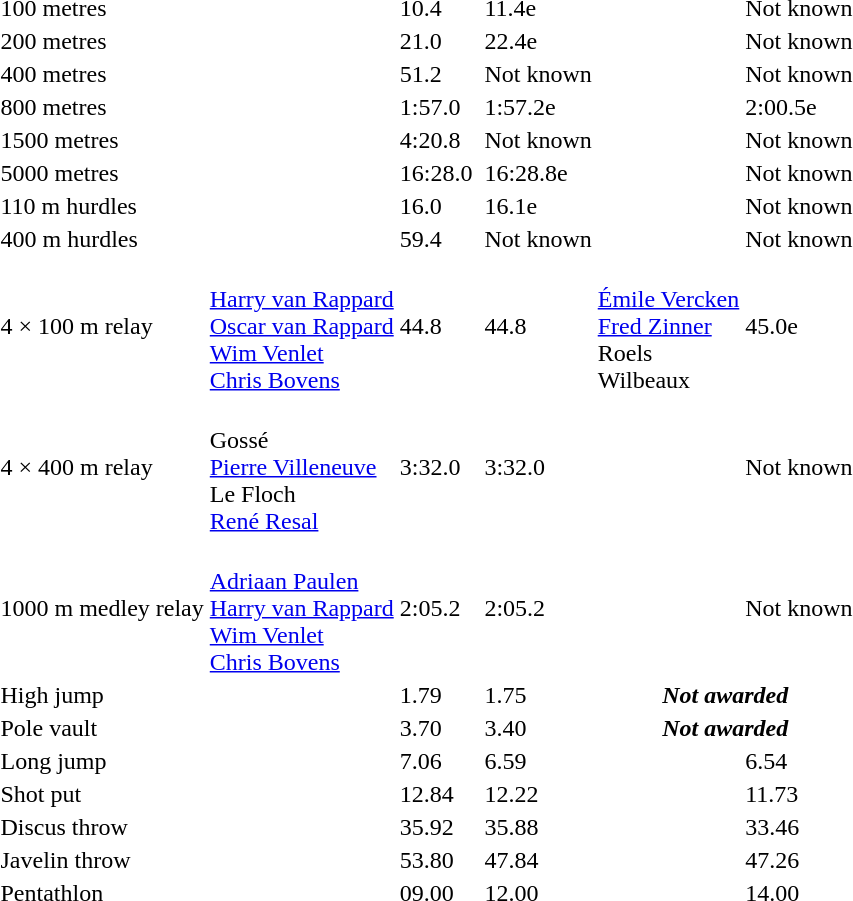<table>
<tr>
<td>100 metres</td>
<td></td>
<td>10.4</td>
<td></td>
<td>11.4e</td>
<td></td>
<td>Not known</td>
</tr>
<tr>
<td>200 metres</td>
<td></td>
<td>21.0</td>
<td></td>
<td>22.4e</td>
<td></td>
<td>Not known</td>
</tr>
<tr>
<td>400 metres</td>
<td></td>
<td>51.2</td>
<td></td>
<td>Not known</td>
<td></td>
<td>Not known</td>
</tr>
<tr>
<td>800 metres</td>
<td></td>
<td>1:57.0</td>
<td></td>
<td>1:57.2e</td>
<td></td>
<td>2:00.5e</td>
</tr>
<tr>
<td>1500 metres</td>
<td></td>
<td>4:20.8</td>
<td></td>
<td>Not known</td>
<td></td>
<td>Not known</td>
</tr>
<tr>
<td>5000 metres</td>
<td></td>
<td>16:28.0</td>
<td></td>
<td>16:28.8e</td>
<td></td>
<td>Not known</td>
</tr>
<tr>
<td>110 m hurdles</td>
<td></td>
<td>16.0</td>
<td></td>
<td>16.1e</td>
<td></td>
<td>Not known</td>
</tr>
<tr>
<td>400 m hurdles</td>
<td></td>
<td>59.4</td>
<td></td>
<td>Not known</td>
<td></td>
<td>Not known</td>
</tr>
<tr>
<td>4 × 100 m relay</td>
<td><br><a href='#'>Harry van Rappard</a><br><a href='#'>Oscar van Rappard</a><br><a href='#'>Wim Venlet</a><br><a href='#'>Chris Bovens</a></td>
<td>44.8</td>
<td></td>
<td>44.8</td>
<td><br><a href='#'>Émile Vercken</a><br><a href='#'>Fred Zinner</a><br>Roels<br>Wilbeaux</td>
<td>45.0e</td>
</tr>
<tr>
<td>4 × 400 m relay</td>
<td><br>Gossé<br><a href='#'>Pierre Villeneuve</a><br>Le Floch<br><a href='#'>René Resal</a></td>
<td>3:32.0</td>
<td></td>
<td>3:32.0</td>
<td></td>
<td>Not known</td>
</tr>
<tr>
<td>1000 m medley relay</td>
<td><br><a href='#'>Adriaan Paulen</a><br><a href='#'>Harry van Rappard</a><br><a href='#'>Wim Venlet</a><br><a href='#'>Chris Bovens</a></td>
<td>2:05.2</td>
<td></td>
<td>2:05.2</td>
<td></td>
<td>Not known</td>
</tr>
<tr>
<td>High jump</td>
<td></td>
<td>1.79</td>
<td><br></td>
<td>1.75</td>
<th colspan=2><em>Not awarded</em></th>
</tr>
<tr>
<td>Pole vault</td>
<td></td>
<td>3.70</td>
<td><br></td>
<td>3.40</td>
<th colspan=2><em>Not awarded</em></th>
</tr>
<tr>
<td>Long jump</td>
<td></td>
<td>7.06</td>
<td></td>
<td>6.59</td>
<td></td>
<td>6.54</td>
</tr>
<tr>
<td>Shot put</td>
<td></td>
<td>12.84</td>
<td></td>
<td>12.22</td>
<td></td>
<td>11.73</td>
</tr>
<tr>
<td>Discus throw</td>
<td></td>
<td>35.92</td>
<td></td>
<td>35.88</td>
<td></td>
<td>33.46</td>
</tr>
<tr>
<td>Javelin throw</td>
<td></td>
<td>53.80</td>
<td></td>
<td>47.84</td>
<td></td>
<td>47.26</td>
</tr>
<tr>
<td>Pentathlon</td>
<td></td>
<td>09.00</td>
<td></td>
<td>12.00</td>
<td></td>
<td>14.00</td>
</tr>
</table>
